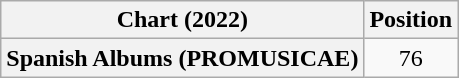<table class="wikitable plainrowheaders" style="text-align:center">
<tr>
<th scope="col">Chart (2022)</th>
<th scope="col">Position</th>
</tr>
<tr>
<th scope="row">Spanish Albums (PROMUSICAE)</th>
<td>76</td>
</tr>
</table>
